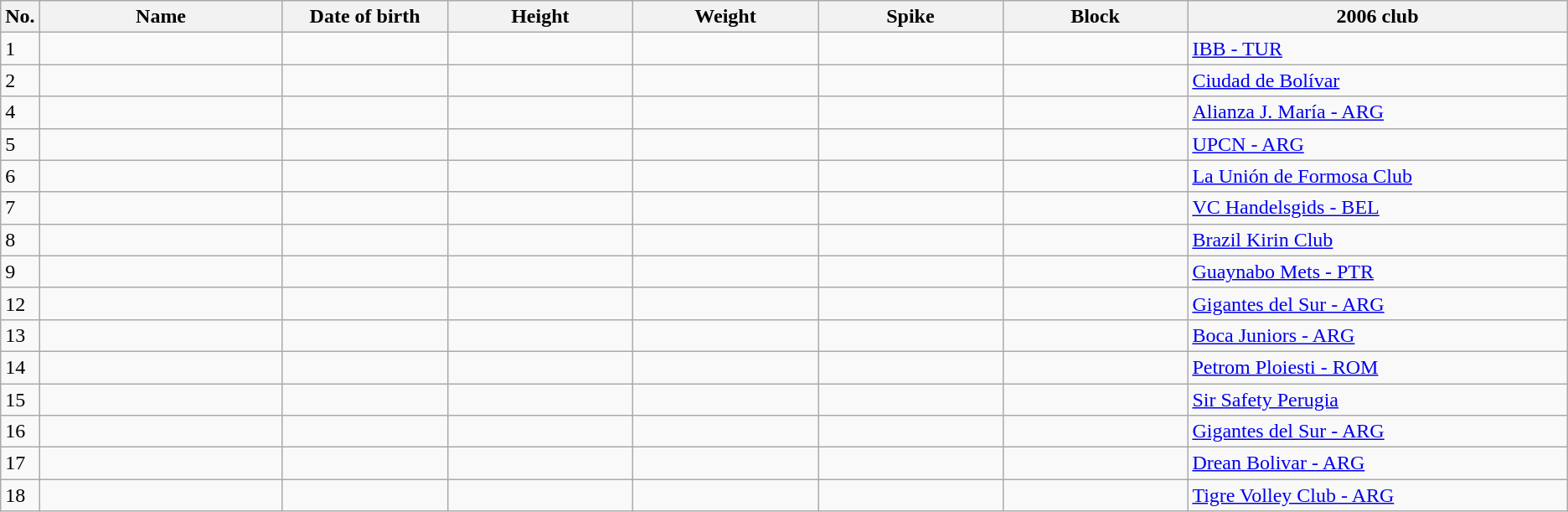<table class="wikitable sortable" style=font-size:100%; text-align:center;>
<tr>
<th>No.</th>
<th style=width:12em>Name</th>
<th style=width:8em>Date of birth</th>
<th style=width:9em>Height</th>
<th style=width:9em>Weight</th>
<th style=width:9em>Spike</th>
<th style=width:9em>Block</th>
<th style=width:19em>2006 club</th>
</tr>
<tr>
<td>1</td>
<td align=left></td>
<td align=right></td>
<td></td>
<td></td>
<td></td>
<td></td>
<td align=left><a href='#'>IBB - TUR</a></td>
</tr>
<tr>
<td>2</td>
<td align=left></td>
<td align=right></td>
<td></td>
<td></td>
<td></td>
<td></td>
<td align=left><a href='#'>Ciudad de Bolívar</a></td>
</tr>
<tr>
<td>4</td>
<td align=left></td>
<td align=right></td>
<td></td>
<td></td>
<td></td>
<td></td>
<td align=left><a href='#'>Alianza J. María - ARG</a></td>
</tr>
<tr>
<td>5</td>
<td align=left></td>
<td align=right></td>
<td></td>
<td></td>
<td></td>
<td></td>
<td align=left><a href='#'>UPCN - ARG</a></td>
</tr>
<tr>
<td>6</td>
<td align=left></td>
<td align=right></td>
<td></td>
<td></td>
<td></td>
<td></td>
<td align=left><a href='#'>La Unión de Formosa Club</a></td>
</tr>
<tr>
<td>7</td>
<td align=left></td>
<td align=right></td>
<td></td>
<td></td>
<td></td>
<td></td>
<td align=left><a href='#'>VC Handelsgids - BEL</a></td>
</tr>
<tr>
<td>8</td>
<td align=left></td>
<td align=right></td>
<td></td>
<td></td>
<td></td>
<td></td>
<td align=left><a href='#'>Brazil Kirin Club</a></td>
</tr>
<tr>
<td>9</td>
<td align=left></td>
<td align=right></td>
<td></td>
<td></td>
<td></td>
<td></td>
<td align=left><a href='#'>Guaynabo Mets - PTR</a></td>
</tr>
<tr>
<td>12</td>
<td align=left></td>
<td align=right></td>
<td></td>
<td></td>
<td></td>
<td></td>
<td align=left><a href='#'>Gigantes del Sur - ARG</a></td>
</tr>
<tr>
<td>13</td>
<td align=left></td>
<td align=right></td>
<td></td>
<td></td>
<td></td>
<td></td>
<td align=left><a href='#'>Boca Juniors - ARG</a></td>
</tr>
<tr>
<td>14</td>
<td align=left></td>
<td align=right></td>
<td></td>
<td></td>
<td></td>
<td></td>
<td align=left><a href='#'>Petrom Ploiesti - ROM</a></td>
</tr>
<tr>
<td>15</td>
<td align=left></td>
<td align=right></td>
<td></td>
<td></td>
<td></td>
<td></td>
<td align=left><a href='#'>Sir Safety Perugia</a></td>
</tr>
<tr>
<td>16</td>
<td align=left></td>
<td align=right></td>
<td></td>
<td></td>
<td></td>
<td></td>
<td align=left><a href='#'>Gigantes del Sur - ARG</a></td>
</tr>
<tr>
<td>17</td>
<td align=left></td>
<td align=right></td>
<td></td>
<td></td>
<td></td>
<td></td>
<td align=left><a href='#'>Drean Bolivar - ARG</a></td>
</tr>
<tr>
<td>18</td>
<td align=left></td>
<td align=right></td>
<td></td>
<td></td>
<td></td>
<td></td>
<td align=left><a href='#'>Tigre Volley Club - ARG</a></td>
</tr>
</table>
